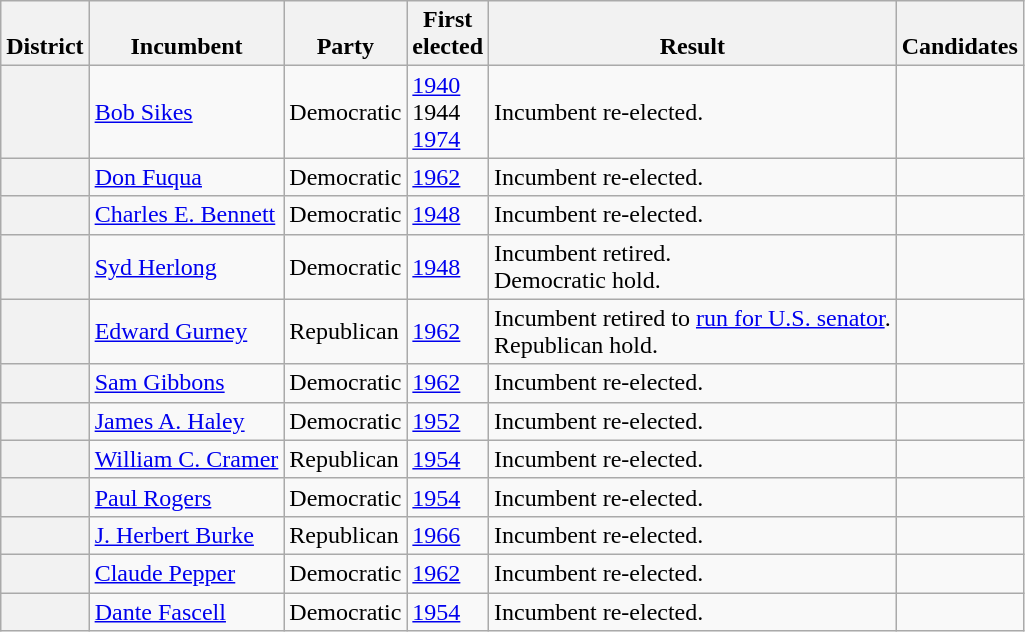<table class=wikitable>
<tr valign=bottom>
<th>District</th>
<th>Incumbent</th>
<th>Party</th>
<th>First<br>elected</th>
<th>Result</th>
<th>Candidates</th>
</tr>
<tr>
<th></th>
<td><a href='#'>Bob Sikes</a></td>
<td>Democratic</td>
<td><a href='#'>1940</a><br>1944 <br><a href='#'>1974</a></td>
<td>Incumbent re-elected.</td>
<td nowrap></td>
</tr>
<tr>
<th></th>
<td><a href='#'>Don Fuqua</a></td>
<td>Democratic</td>
<td><a href='#'>1962</a></td>
<td>Incumbent re-elected.</td>
<td nowrap></td>
</tr>
<tr>
<th></th>
<td><a href='#'>Charles E. Bennett</a></td>
<td>Democratic</td>
<td><a href='#'>1948</a></td>
<td>Incumbent re-elected.</td>
<td nowrap></td>
</tr>
<tr>
<th></th>
<td><a href='#'>Syd Herlong</a></td>
<td>Democratic</td>
<td><a href='#'>1948</a></td>
<td>Incumbent retired.<br>Democratic hold.</td>
<td nowrap></td>
</tr>
<tr>
<th></th>
<td><a href='#'>Edward Gurney</a></td>
<td>Republican</td>
<td><a href='#'>1962</a></td>
<td>Incumbent retired to <a href='#'>run for U.S. senator</a>.<br>Republican hold.</td>
<td nowrap></td>
</tr>
<tr>
<th></th>
<td><a href='#'>Sam Gibbons</a></td>
<td>Democratic</td>
<td><a href='#'>1962</a></td>
<td>Incumbent re-elected.</td>
<td nowrap></td>
</tr>
<tr>
<th></th>
<td><a href='#'>James A. Haley</a></td>
<td>Democratic</td>
<td><a href='#'>1952</a></td>
<td>Incumbent re-elected.</td>
<td nowrap></td>
</tr>
<tr>
<th></th>
<td><a href='#'>William C. Cramer</a></td>
<td>Republican</td>
<td><a href='#'>1954</a></td>
<td>Incumbent re-elected.</td>
<td nowrap></td>
</tr>
<tr>
<th></th>
<td><a href='#'>Paul Rogers</a></td>
<td>Democratic</td>
<td><a href='#'>1954</a></td>
<td>Incumbent re-elected.</td>
<td nowrap></td>
</tr>
<tr>
<th></th>
<td><a href='#'>J. Herbert Burke</a></td>
<td>Republican</td>
<td><a href='#'>1966</a></td>
<td>Incumbent re-elected.</td>
<td nowrap></td>
</tr>
<tr>
<th></th>
<td><a href='#'>Claude Pepper</a></td>
<td>Democratic</td>
<td><a href='#'>1962</a></td>
<td>Incumbent re-elected.</td>
<td nowrap></td>
</tr>
<tr>
<th></th>
<td><a href='#'>Dante Fascell</a></td>
<td>Democratic</td>
<td><a href='#'>1954</a></td>
<td>Incumbent re-elected.</td>
<td nowrap></td>
</tr>
</table>
